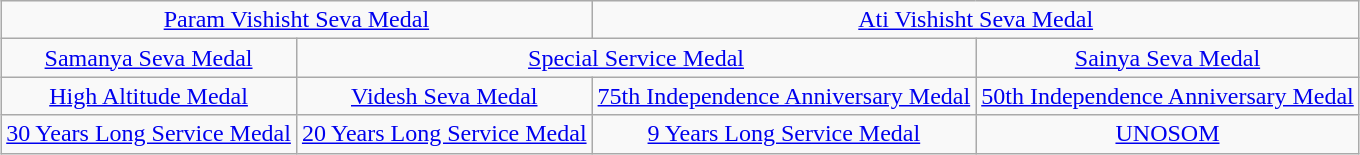<table class="wikitable" style="margin:1em auto; text-align:center;">
<tr>
<td colspan="2"><a href='#'>Param Vishisht Seva Medal</a></td>
<td colspan="2"><a href='#'>Ati Vishisht Seva Medal</a></td>
</tr>
<tr>
<td><a href='#'>Samanya Seva Medal</a></td>
<td colspan="2"><a href='#'>Special Service Medal</a></td>
<td><a href='#'>Sainya Seva Medal</a></td>
</tr>
<tr>
<td><a href='#'>High Altitude Medal</a></td>
<td><a href='#'>Videsh Seva Medal</a></td>
<td><a href='#'>75th Independence Anniversary Medal</a></td>
<td><a href='#'>50th Independence Anniversary Medal</a></td>
</tr>
<tr>
<td><a href='#'>30 Years Long Service Medal</a></td>
<td><a href='#'>20 Years Long Service Medal</a></td>
<td><a href='#'>9 Years Long Service Medal</a></td>
<td><a href='#'>UNOSOM</a></td>
</tr>
</table>
